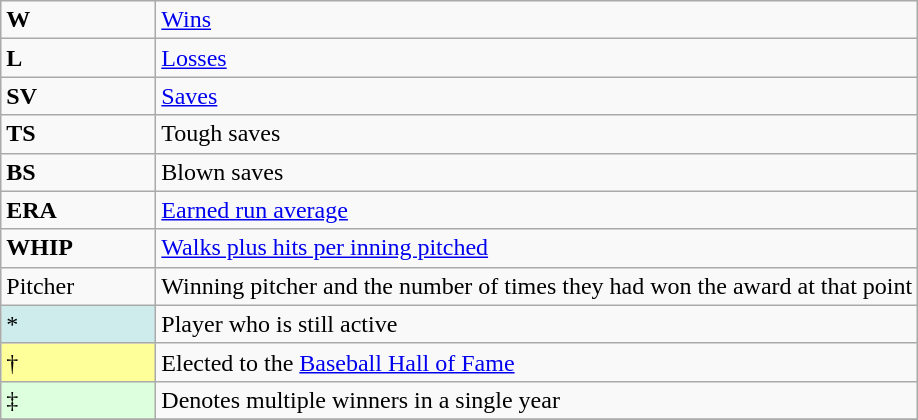<table class="wikitable">
<tr>
<td><strong>W</strong></td>
<td><a href='#'>Wins</a></td>
</tr>
<tr>
<td><strong>L</strong></td>
<td><a href='#'>Losses</a></td>
</tr>
<tr>
<td><strong>SV</strong></td>
<td><a href='#'>Saves</a></td>
</tr>
<tr>
<td><strong>TS</strong></td>
<td>Tough saves</td>
</tr>
<tr>
<td><strong>BS</strong></td>
<td>Blown saves</td>
</tr>
<tr>
<td><strong>ERA</strong></td>
<td><a href='#'>Earned run average</a></td>
</tr>
<tr>
<td><strong>WHIP</strong></td>
<td><a href='#'>Walks plus hits per inning pitched</a></td>
</tr>
<tr>
<td>Pitcher </td>
<td>Winning pitcher and the number of times they had won the award at that point</td>
</tr>
<tr>
<td style="background-color:#CFECEC; border:1px solid #aaaaaa; width:6em;">*</td>
<td>Player who is still active</td>
</tr>
<tr>
<td style="background-color:#FFFF99; border:1px solid #aaaaaa; width:6em;">†</td>
<td>Elected to the <a href='#'>Baseball Hall of Fame</a></td>
</tr>
<tr>
<td style="background-color:#DDFFDD; border:1px solid #aaaaaa; width:6em;">‡</td>
<td>Denotes multiple winners in a single year</td>
</tr>
<tr>
</tr>
</table>
